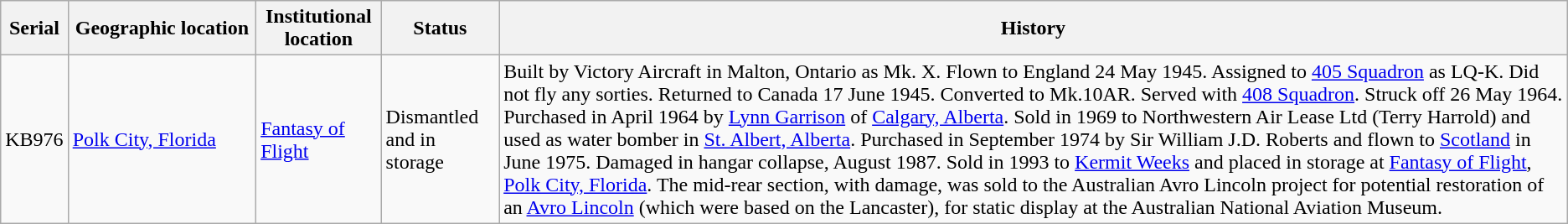<table class="wikitable sortable">
<tr>
<th>Serial</th>
<th width="12%">Geographic location</th>
<th>Institutional location</th>
<th>Status</th>
<th>History</th>
</tr>
<tr>
<td>KB976 </td>
<td> <a href='#'>Polk City, Florida</a></td>
<td><a href='#'>Fantasy of Flight</a></td>
<td>Dismantled and in storage</td>
<td>Built by Victory Aircraft in Malton, Ontario as Mk. X. Flown to England 24 May 1945. Assigned to <a href='#'>405 Squadron</a> as LQ-K. Did not fly any sorties. Returned to Canada 17 June 1945. Converted to Mk.10AR. Served with <a href='#'>408 Squadron</a>. Struck off 26 May 1964. Purchased in April 1964 by <a href='#'>Lynn Garrison</a> of <a href='#'>Calgary, Alberta</a>. Sold in 1969 to Northwestern Air Lease Ltd (Terry Harrold) and used as water bomber in <a href='#'>St. Albert, Alberta</a>. Purchased in September 1974 by Sir William J.D. Roberts and flown to <a href='#'>Scotland</a> in June 1975. Damaged in hangar collapse, August 1987. Sold in 1993 to <a href='#'>Kermit Weeks</a> and placed in storage at <a href='#'>Fantasy of Flight</a>, <a href='#'>Polk City, Florida</a>. The mid-rear section, with damage, was sold to the Australian Avro Lincoln project for potential restoration of an <a href='#'>Avro Lincoln</a> (which were based on the Lancaster), for static display at the Australian National Aviation Museum.</td>
</tr>
</table>
